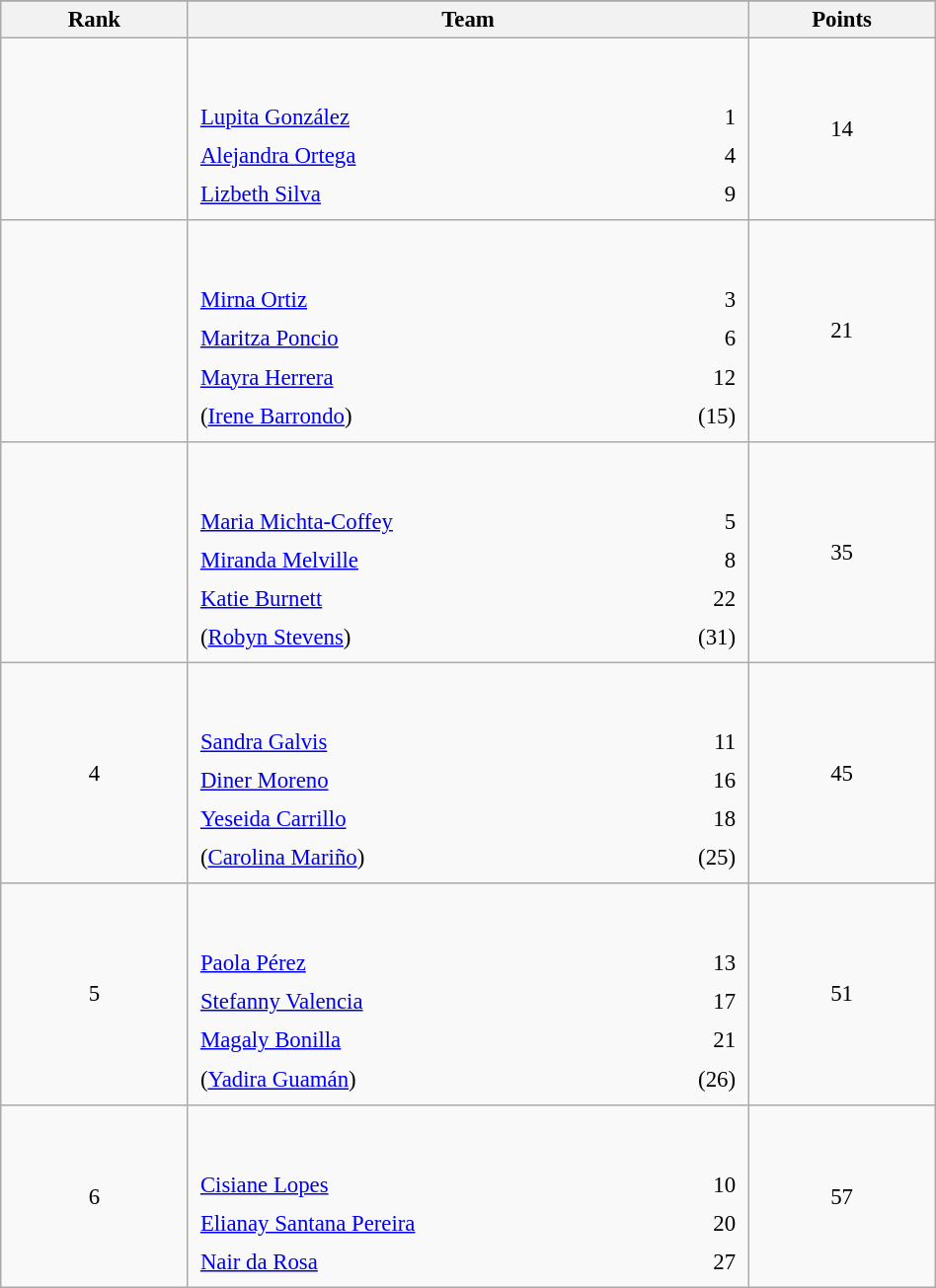<table class="wikitable sortable" style=" text-align:center; font-size:95%;" width="50%">
<tr>
</tr>
<tr>
<th width=10%>Rank</th>
<th width=30%>Team</th>
<th width=10%>Points</th>
</tr>
<tr>
<td align=center></td>
<td align=left> <br><br><table width=100%>
<tr>
<td align=left style="border:0"><a href='#'>Lupita González</a></td>
<td align=right style="border:0">1</td>
</tr>
<tr>
<td align=left style="border:0"><a href='#'>Alejandra Ortega</a></td>
<td align=right style="border:0">4</td>
</tr>
<tr>
<td align=left style="border:0"><a href='#'>Lizbeth Silva</a></td>
<td align=right style="border:0">9</td>
</tr>
</table>
</td>
<td>14</td>
</tr>
<tr>
<td align=center></td>
<td align=left> <br><br><table width=100%>
<tr>
<td align=left style="border:0"><a href='#'>Mirna Ortiz</a></td>
<td align=right style="border:0">3</td>
</tr>
<tr>
<td align=left style="border:0"><a href='#'>Maritza Poncio</a></td>
<td align=right style="border:0">6</td>
</tr>
<tr>
<td align=left style="border:0"><a href='#'>Mayra Herrera</a></td>
<td align=right style="border:0">12</td>
</tr>
<tr>
<td align=left style="border:0">(<a href='#'>Irene Barrondo</a>)</td>
<td align=right style="border:0">(15)</td>
</tr>
</table>
</td>
<td>21</td>
</tr>
<tr>
<td align=center></td>
<td align=left> <br><br><table width=100%>
<tr>
<td align=left style="border:0"><a href='#'>Maria Michta-Coffey</a></td>
<td align=right style="border:0">5</td>
</tr>
<tr>
<td align=left style="border:0"><a href='#'>Miranda Melville</a></td>
<td align=right style="border:0">8</td>
</tr>
<tr>
<td align=left style="border:0"><a href='#'>Katie Burnett</a></td>
<td align=right style="border:0">22</td>
</tr>
<tr>
<td align=left style="border:0">(<a href='#'>Robyn Stevens</a>)</td>
<td align=right style="border:0">(31)</td>
</tr>
</table>
</td>
<td>35</td>
</tr>
<tr>
<td align=center>4</td>
<td align=left> <br><br><table width=100%>
<tr>
<td align=left style="border:0"><a href='#'>Sandra Galvis</a></td>
<td align=right style="border:0">11</td>
</tr>
<tr>
<td align=left style="border:0"><a href='#'>Diner Moreno</a></td>
<td align=right style="border:0">16</td>
</tr>
<tr>
<td align=left style="border:0"><a href='#'>Yeseida Carrillo</a></td>
<td align=right style="border:0">18</td>
</tr>
<tr>
<td align=left style="border:0">(<a href='#'>Carolina Mariño</a>)</td>
<td align=right style="border:0">(25)</td>
</tr>
</table>
</td>
<td>45</td>
</tr>
<tr>
<td align=center>5</td>
<td align=left> <br><br><table width=100%>
<tr>
<td align=left style="border:0"><a href='#'>Paola Pérez</a></td>
<td align=right style="border:0">13</td>
</tr>
<tr>
<td align=left style="border:0"><a href='#'>Stefanny Valencia</a></td>
<td align=right style="border:0">17</td>
</tr>
<tr>
<td align=left style="border:0"><a href='#'>Magaly Bonilla</a></td>
<td align=right style="border:0">21</td>
</tr>
<tr>
<td align=left style="border:0">(<a href='#'>Yadira Guamán</a>)</td>
<td align=right style="border:0">(26)</td>
</tr>
</table>
</td>
<td>51</td>
</tr>
<tr>
<td align=center>6</td>
<td align=left> <br><br><table width=100%>
<tr>
<td align=left style="border:0"><a href='#'>Cisiane Lopes</a></td>
<td align=right style="border:0">10</td>
</tr>
<tr>
<td align=left style="border:0"><a href='#'>Elianay Santana Pereira</a></td>
<td align=right style="border:0">20</td>
</tr>
<tr>
<td align=left style="border:0"><a href='#'>Nair da Rosa</a></td>
<td align=right style="border:0">27</td>
</tr>
</table>
</td>
<td>57</td>
</tr>
</table>
